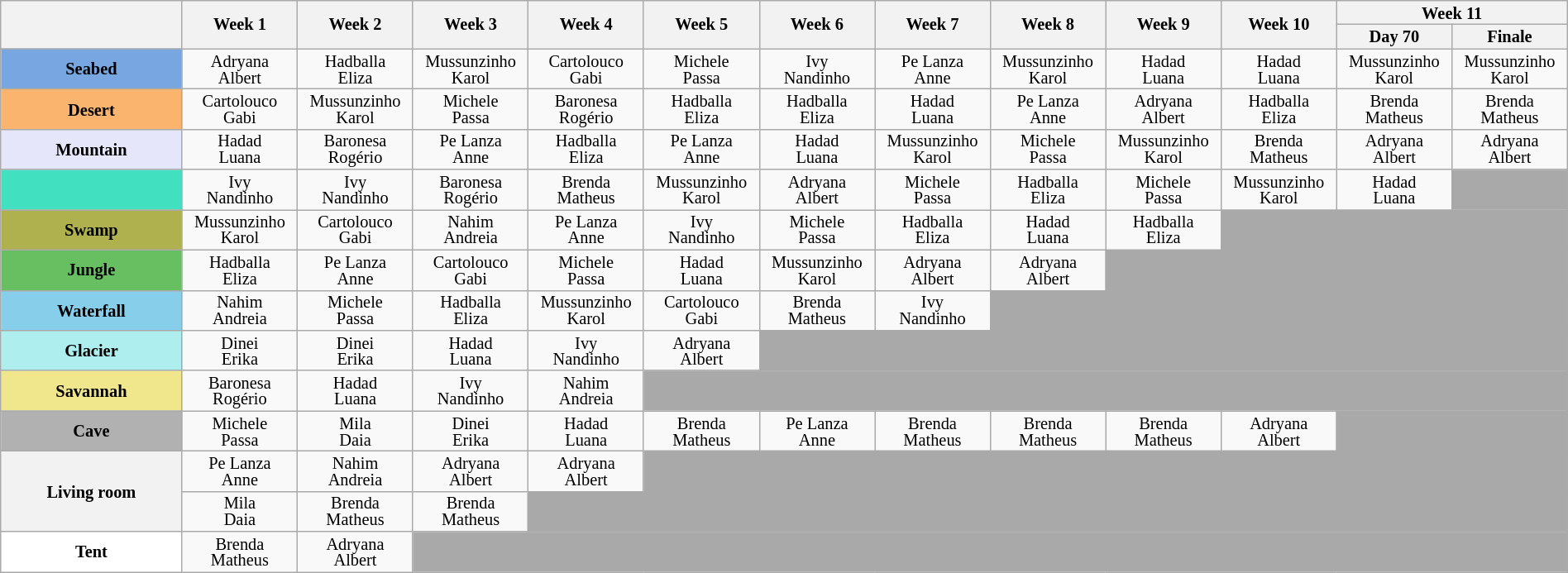<table class="wikitable" style="text-align:center; font-size:85%; width:100%; line-height:13px;">
<tr>
<th rowspan=2 width="11%"></th>
<th rowspan=2 width="07%">Week 1</th>
<th rowspan=2 width="07%">Week 2</th>
<th rowspan=2 width="07%">Week 3</th>
<th rowspan=2 width="07%">Week 4</th>
<th rowspan=2 width="07%">Week 5</th>
<th rowspan=2 width="07%">Week 6</th>
<th rowspan=2 width="07%">Week 7</th>
<th rowspan=2 width="07%">Week 8</th>
<th rowspan=2 width="07%">Week 9</th>
<th rowspan=2 width="07%">Week 10</th>
<th colspan=2 width="14%">Week 11</th>
</tr>
<tr>
<th width="07%">Day 70</th>
<th width="07%">Finale</th>
</tr>
<tr>
<td bgcolor="77A6E0"><strong>Seabed<br></strong></td>
<td>Adryana<br>Albert</td>
<td>Hadballa<br>Eliza</td>
<td>Mussunzinho<br>Karol</td>
<td>Cartolouco<br>Gabi</td>
<td>Michele<br>Passa</td>
<td>Ivy<br>Nandinho</td>
<td>Pe Lanza<br>Anne</td>
<td>Mussunzinho<br>Karol</td>
<td>Hadad<br>Luana</td>
<td>Hadad<br>Luana</td>
<td>Mussunzinho<br>Karol</td>
<td>Mussunzinho<br>Karol</td>
</tr>
<tr>
<td bgcolor="FBB46E"><strong>Desert<br></strong></td>
<td>Cartolouco<br>Gabi</td>
<td>Mussunzinho<br>Karol</td>
<td>Michele<br>Passa</td>
<td>Baronesa<br>Rogério</td>
<td>Hadballa<br>Eliza</td>
<td>Hadballa<br>Eliza</td>
<td>Hadad<br>Luana</td>
<td>Pe Lanza<br>Anne</td>
<td>Adryana<br>Albert</td>
<td>Hadballa<br>Eliza</td>
<td>Brenda<br>Matheus</td>
<td>Brenda<br>Matheus</td>
</tr>
<tr>
<td bgcolor="E6E6FA"><strong>Mountain<br></strong></td>
<td>Hadad<br>Luana</td>
<td>Baronesa<br>Rogério</td>
<td>Pe Lanza<br>Anne</td>
<td>Hadballa<br>Eliza</td>
<td>Pe Lanza<br>Anne</td>
<td>Hadad<br>Luana</td>
<td>Mussunzinho<br>Karol</td>
<td>Michele<br>Passa</td>
<td>Mussunzinho<br>Karol</td>
<td>Brenda<br>Matheus</td>
<td>Adryana<br>Albert</td>
<td>Adryana<br>Albert</td>
</tr>
<tr>
<td bgcolor="40E0C0"><strong><br></strong></td>
<td>Ivy<br>Nandinho</td>
<td>Ivy<br>Nandinho</td>
<td>Baronesa<br>Rogério</td>
<td>Brenda<br>Matheus</td>
<td>Mussunzinho<br>Karol</td>
<td>Adryana<br>Albert</td>
<td>Michele<br>Passa</td>
<td>Hadballa<br>Eliza</td>
<td>Michele<br>Passa</td>
<td>Mussunzinho<br>Karol</td>
<td>Hadad<br>Luana</td>
<td colspan="1" bgcolor="A9A9A9"></td>
</tr>
<tr>
<td bgcolor="AFB04E"><strong>Swamp<br></strong></td>
<td>Mussunzinho<br>Karol</td>
<td>Cartolouco<br>Gabi</td>
<td>Nahim<br>Andreia</td>
<td>Pe Lanza<br>Anne</td>
<td>Ivy<br>Nandinho</td>
<td>Michele<br>Passa</td>
<td>Hadballa<br>Eliza</td>
<td>Hadad<br>Luana</td>
<td>Hadballa<br>Eliza</td>
<td colspan="3" bgcolor="A9A9A9"></td>
</tr>
<tr>
<td bgcolor="67BF62"><strong>Jungle</strong></td>
<td>Hadballa<br>Eliza</td>
<td>Pe Lanza<br>Anne</td>
<td>Cartolouco<br>Gabi</td>
<td>Michele<br>Passa</td>
<td>Hadad<br>Luana</td>
<td>Mussunzinho<br>Karol</td>
<td>Adryana<br>Albert</td>
<td>Adryana<br>Albert</td>
<td colspan="4" bgcolor="A9A9A9"></td>
</tr>
<tr>
<td bgcolor="87CEEB"><strong>Waterfall</strong></td>
<td>Nahim<br>Andreia</td>
<td>Michele<br>Passa</td>
<td>Hadballa<br>Eliza</td>
<td>Mussunzinho<br>Karol</td>
<td>Cartolouco<br>Gabi</td>
<td>Brenda<br>Matheus</td>
<td>Ivy<br>Nandinho</td>
<td colspan="5" bgcolor="A9A9A9"></td>
</tr>
<tr>
<td bgcolor="AFEEEE"><strong>Glacier</strong></td>
<td>Dinei<br>Erika</td>
<td>Dinei<br>Erika</td>
<td>Hadad<br>Luana</td>
<td>Ivy<br>Nandinho</td>
<td>Adryana<br>Albert</td>
<td colspan="7" bgcolor="A9A9A9"></td>
</tr>
<tr>
<td bgcolor="F0E68C"><strong>Savannah</strong></td>
<td>Baronesa<br>Rogério</td>
<td>Hadad<br>Luana</td>
<td>Ivy<br>Nandinho</td>
<td>Nahim<br>Andreia</td>
<td colspan="8" bgcolor="A9A9A9"></td>
</tr>
<tr>
<td bgcolor="B1B1B1"><strong>Cave<br></strong></td>
<td>Michele<br>Passa</td>
<td>Mila<br>Daia</td>
<td>Dinei<br>Erika</td>
<td>Hadad<br>Luana</td>
<td>Brenda<br>Matheus</td>
<td>Pe Lanza<br>Anne</td>
<td>Brenda<br>Matheus</td>
<td>Brenda<br>Matheus</td>
<td>Brenda<br>Matheus</td>
<td>Adryana<br>Albert</td>
<td colspan="2" bgcolor="A9A9A9"></td>
</tr>
<tr>
<th rowspan="2">Living room</th>
<td>Pe Lanza<br>Anne</td>
<td>Nahim<br>Andreia</td>
<td>Adryana<br>Albert</td>
<td>Adryana<br>Albert</td>
<td colspan="8" bgcolor="A9A9A9"></td>
</tr>
<tr>
<td>Mila<br>Daia</td>
<td>Brenda<br>Matheus</td>
<td>Brenda<br>Matheus</td>
<td colspan="9" bgcolor="A9A9A9"></td>
</tr>
<tr>
<td bgcolor="FFFFFF"><strong>Tent</strong></td>
<td>Brenda<br>Matheus</td>
<td>Adryana<br>Albert</td>
<td colspan="10" bgcolor="A9A9A9"></td>
</tr>
</table>
